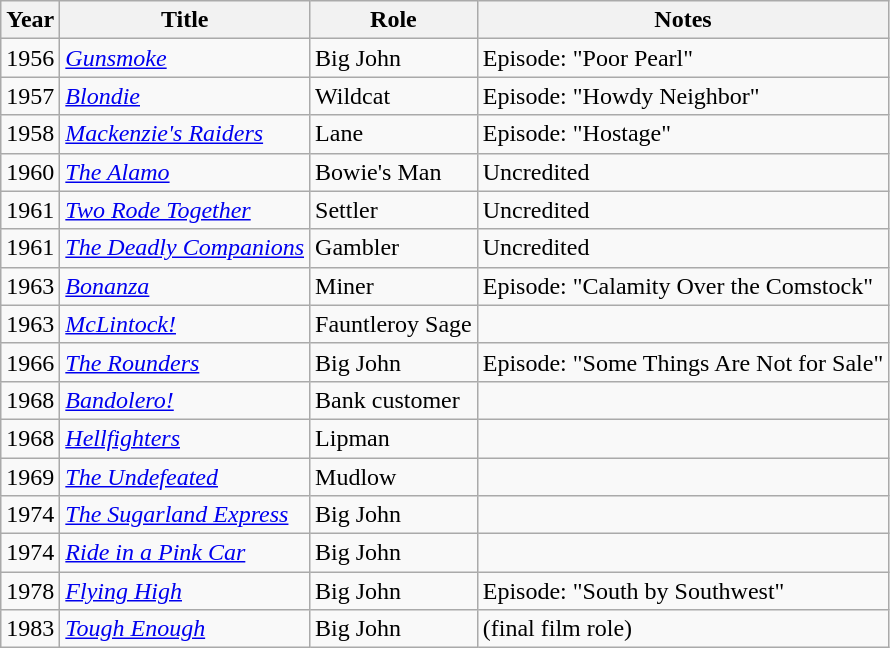<table class="wikitable">
<tr>
<th>Year</th>
<th>Title</th>
<th>Role</th>
<th>Notes</th>
</tr>
<tr>
<td>1956</td>
<td><em><a href='#'>Gunsmoke</a></em></td>
<td>Big John</td>
<td>Episode: "Poor Pearl"</td>
</tr>
<tr>
<td>1957</td>
<td><em><a href='#'>Blondie</a></em></td>
<td>Wildcat</td>
<td>Episode: "Howdy Neighbor"</td>
</tr>
<tr>
<td>1958</td>
<td><em><a href='#'>Mackenzie's Raiders</a></em></td>
<td>Lane</td>
<td>Episode: "Hostage"</td>
</tr>
<tr>
<td>1960</td>
<td><em><a href='#'>The Alamo</a></em></td>
<td>Bowie's Man</td>
<td>Uncredited</td>
</tr>
<tr>
<td>1961</td>
<td><em><a href='#'>Two Rode Together</a></em></td>
<td>Settler</td>
<td>Uncredited</td>
</tr>
<tr>
<td>1961</td>
<td><em><a href='#'>The Deadly Companions</a></em></td>
<td>Gambler</td>
<td>Uncredited</td>
</tr>
<tr>
<td>1963</td>
<td><em><a href='#'>Bonanza</a></em></td>
<td>Miner</td>
<td>Episode: "Calamity Over the Comstock"</td>
</tr>
<tr>
<td>1963</td>
<td><em><a href='#'>McLintock!</a></em></td>
<td>Fauntleroy Sage</td>
<td></td>
</tr>
<tr>
<td>1966</td>
<td><em><a href='#'>The Rounders</a></em></td>
<td>Big John</td>
<td>Episode: "Some Things Are Not for Sale"</td>
</tr>
<tr>
<td>1968</td>
<td><em><a href='#'>Bandolero!</a></em></td>
<td>Bank customer</td>
<td></td>
</tr>
<tr>
<td>1968</td>
<td><em><a href='#'>Hellfighters</a></em></td>
<td>Lipman</td>
<td></td>
</tr>
<tr>
<td>1969</td>
<td><em><a href='#'>The Undefeated</a></em></td>
<td>Mudlow</td>
<td></td>
</tr>
<tr>
<td>1974</td>
<td><em><a href='#'>The Sugarland Express</a></em></td>
<td>Big John</td>
<td></td>
</tr>
<tr>
<td>1974</td>
<td><em><a href='#'>Ride in a Pink Car</a></em></td>
<td>Big John</td>
<td></td>
</tr>
<tr>
<td>1978</td>
<td><em><a href='#'>Flying High</a></em></td>
<td>Big John</td>
<td>Episode: "South by Southwest"</td>
</tr>
<tr>
<td>1983</td>
<td><em><a href='#'>Tough Enough</a></em></td>
<td>Big John</td>
<td>(final film role)</td>
</tr>
</table>
